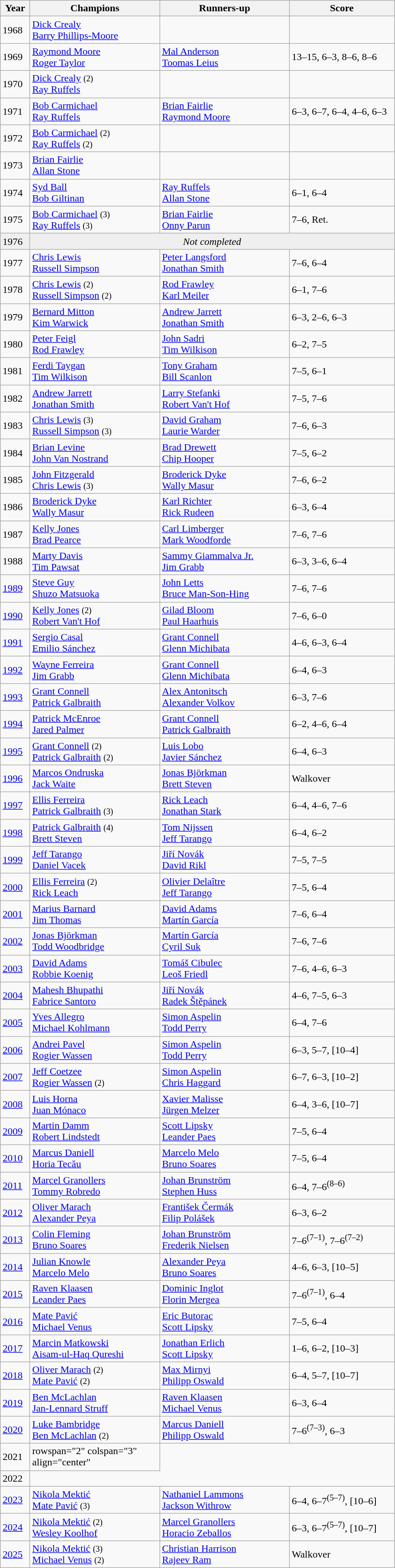<table class="wikitable">
<tr>
<th style="width:40px">Year</th>
<th style="width:200px">Champions</th>
<th style="width:200px">Runners-up</th>
<th style="width:160px" class="unsortable">Score</th>
</tr>
<tr>
<td>1968</td>
<td> <a href='#'>Dick Crealy</a><br> <a href='#'>Barry Phillips-Moore</a></td>
<td></td>
<td></td>
</tr>
<tr>
<td>1969</td>
<td> <a href='#'>Raymond Moore</a><br> <a href='#'>Roger Taylor</a></td>
<td> <a href='#'>Mal Anderson</a><br> <a href='#'>Toomas Leius</a></td>
<td>13–15, 6–3, 8–6, 8–6</td>
</tr>
<tr>
<td>1970</td>
<td> <a href='#'>Dick Crealy</a> <small>(2)</small><br> <a href='#'>Ray Ruffels</a></td>
<td></td>
<td></td>
</tr>
<tr>
<td>1971</td>
<td> <a href='#'>Bob Carmichael</a><br> <a href='#'>Ray Ruffels</a></td>
<td> <a href='#'>Brian Fairlie</a><br> <a href='#'>Raymond Moore</a></td>
<td>6–3, 6–7, 6–4, 4–6, 6–3</td>
</tr>
<tr>
<td>1972</td>
<td> <a href='#'>Bob Carmichael</a> <small>(2)</small><br> <a href='#'>Ray Ruffels</a> <small>(2)</small></td>
<td></td>
<td></td>
</tr>
<tr>
<td>1973</td>
<td> <a href='#'>Brian Fairlie</a><br> <a href='#'>Allan Stone</a></td>
<td></td>
<td></td>
</tr>
<tr>
<td>1974</td>
<td> <a href='#'>Syd Ball</a><br> <a href='#'>Bob Giltinan</a></td>
<td> <a href='#'>Ray Ruffels</a><br> <a href='#'>Allan Stone</a></td>
<td>6–1, 6–4</td>
</tr>
<tr>
<td>1975</td>
<td> <a href='#'>Bob Carmichael</a> <small>(3)</small><br> <a href='#'>Ray Ruffels</a> <small>(3)</small></td>
<td> <a href='#'>Brian Fairlie</a><br> <a href='#'>Onny Parun</a></td>
<td>7–6, Ret.</td>
</tr>
<tr>
<td style="background:#efefef">1976</td>
<td colspan=3 align=center style="background:#efefef"><em>Not completed</em></td>
</tr>
<tr>
<td>1977</td>
<td> <a href='#'>Chris Lewis</a> <br> <a href='#'>Russell Simpson</a></td>
<td> <a href='#'>Peter Langsford</a><br> <a href='#'>Jonathan Smith</a></td>
<td>7–6, 6–4</td>
</tr>
<tr>
<td>1978</td>
<td> <a href='#'>Chris Lewis</a> <small>(2)</small><br> <a href='#'>Russell Simpson</a> <small>(2)</small></td>
<td> <a href='#'>Rod Frawley</a><br> <a href='#'>Karl Meiler</a></td>
<td>6–1, 7–6</td>
</tr>
<tr>
<td>1979</td>
<td> <a href='#'>Bernard Mitton</a><br> <a href='#'>Kim Warwick</a></td>
<td> <a href='#'>Andrew Jarrett</a><br> <a href='#'>Jonathan Smith</a></td>
<td>6–3, 2–6, 6–3</td>
</tr>
<tr>
<td>1980</td>
<td> <a href='#'>Peter Feigl</a><br> <a href='#'>Rod Frawley</a></td>
<td> <a href='#'>John Sadri</a><br> <a href='#'>Tim Wilkison</a></td>
<td>6–2, 7–5</td>
</tr>
<tr>
<td>1981</td>
<td> <a href='#'>Ferdi Taygan</a><br> <a href='#'>Tim Wilkison</a></td>
<td> <a href='#'>Tony Graham</a><br> <a href='#'>Bill Scanlon</a></td>
<td>7–5, 6–1</td>
</tr>
<tr>
<td>1982</td>
<td> <a href='#'>Andrew Jarrett</a><br> <a href='#'>Jonathan Smith</a></td>
<td> <a href='#'>Larry Stefanki</a><br> <a href='#'>Robert Van't Hof</a></td>
<td>7–5, 7–6</td>
</tr>
<tr>
<td>1983</td>
<td> <a href='#'>Chris Lewis</a> <small>(3)</small><br> <a href='#'>Russell Simpson</a> <small>(3)</small></td>
<td> <a href='#'>David Graham</a><br> <a href='#'>Laurie Warder</a></td>
<td>7–6, 6–3</td>
</tr>
<tr>
<td>1984</td>
<td> <a href='#'>Brian Levine</a><br> <a href='#'>John Van Nostrand</a></td>
<td> <a href='#'>Brad Drewett</a><br> <a href='#'>Chip Hooper</a></td>
<td>7–5, 6–2</td>
</tr>
<tr>
<td>1985</td>
<td> <a href='#'>John Fitzgerald</a><br> <a href='#'>Chris Lewis</a> <small>(3)</small></td>
<td> <a href='#'>Broderick Dyke</a><br> <a href='#'>Wally Masur</a></td>
<td>7–6, 6–2</td>
</tr>
<tr>
<td>1986</td>
<td> <a href='#'>Broderick Dyke</a><br> <a href='#'>Wally Masur</a></td>
<td> <a href='#'>Karl Richter</a><br> <a href='#'>Rick Rudeen</a></td>
<td>6–3, 6–4</td>
</tr>
<tr>
<td>1987</td>
<td> <a href='#'>Kelly Jones</a><br> <a href='#'>Brad Pearce</a></td>
<td> <a href='#'>Carl Limberger</a><br> <a href='#'>Mark Woodforde</a></td>
<td>7–6, 7–6</td>
</tr>
<tr>
<td>1988</td>
<td> <a href='#'>Marty Davis</a><br> <a href='#'>Tim Pawsat</a></td>
<td> <a href='#'>Sammy Giammalva Jr.</a><br> <a href='#'>Jim Grabb</a></td>
<td>6–3, 3–6, 6–4</td>
</tr>
<tr>
<td><a href='#'>1989</a></td>
<td> <a href='#'>Steve Guy</a><br> <a href='#'>Shuzo Matsuoka</a></td>
<td> <a href='#'>John Letts</a><br> <a href='#'>Bruce Man-Son-Hing</a></td>
<td>7–6, 7–6</td>
</tr>
<tr>
<td><a href='#'>1990</a></td>
<td> <a href='#'>Kelly Jones</a> <small>(2)</small><br> <a href='#'>Robert Van't Hof</a></td>
<td> <a href='#'>Gilad Bloom</a><br> <a href='#'>Paul Haarhuis</a></td>
<td>7–6, 6–0</td>
</tr>
<tr>
<td><a href='#'>1991</a></td>
<td> <a href='#'>Sergio Casal</a><br> <a href='#'>Emilio Sánchez</a></td>
<td> <a href='#'>Grant Connell</a><br> <a href='#'>Glenn Michibata</a></td>
<td>4–6, 6–3, 6–4</td>
</tr>
<tr>
<td><a href='#'>1992</a></td>
<td> <a href='#'>Wayne Ferreira</a><br> <a href='#'>Jim Grabb</a></td>
<td> <a href='#'>Grant Connell</a><br> <a href='#'>Glenn Michibata</a></td>
<td>6–4, 6–3</td>
</tr>
<tr>
<td><a href='#'>1993</a></td>
<td> <a href='#'>Grant Connell</a><br> <a href='#'>Patrick Galbraith</a></td>
<td> <a href='#'>Alex Antonitsch</a><br> <a href='#'>Alexander Volkov</a></td>
<td>6–3, 7–6</td>
</tr>
<tr>
<td><a href='#'>1994</a></td>
<td> <a href='#'>Patrick McEnroe</a><br> <a href='#'>Jared Palmer</a></td>
<td> <a href='#'>Grant Connell</a><br> <a href='#'>Patrick Galbraith</a></td>
<td>6–2, 4–6, 6–4</td>
</tr>
<tr>
<td><a href='#'>1995</a></td>
<td> <a href='#'>Grant Connell</a> <small>(2)</small><br> <a href='#'>Patrick Galbraith</a> <small>(2)</small></td>
<td> <a href='#'>Luis Lobo</a><br> <a href='#'>Javier Sánchez</a></td>
<td>6–4, 6–3</td>
</tr>
<tr>
<td><a href='#'>1996</a></td>
<td> <a href='#'>Marcos Ondruska</a><br> <a href='#'>Jack Waite</a></td>
<td> <a href='#'>Jonas Björkman</a><br> <a href='#'>Brett Steven</a></td>
<td>Walkover</td>
</tr>
<tr>
<td><a href='#'>1997</a></td>
<td> <a href='#'>Ellis Ferreira</a><br> <a href='#'>Patrick Galbraith</a> <small>(3)</small></td>
<td> <a href='#'>Rick Leach</a><br> <a href='#'>Jonathan Stark</a></td>
<td>6–4, 4–6, 7–6</td>
</tr>
<tr>
<td><a href='#'>1998</a></td>
<td> <a href='#'>Patrick Galbraith</a> <small>(4)</small><br> <a href='#'>Brett Steven</a></td>
<td> <a href='#'>Tom Nijssen</a><br> <a href='#'>Jeff Tarango</a></td>
<td>6–4, 6–2</td>
</tr>
<tr>
<td><a href='#'>1999</a></td>
<td> <a href='#'>Jeff Tarango</a><br> <a href='#'>Daniel Vacek</a></td>
<td> <a href='#'>Jiří Novák</a><br> <a href='#'>David Rikl</a></td>
<td>7–5, 7–5</td>
</tr>
<tr>
<td><a href='#'>2000</a></td>
<td> <a href='#'>Ellis Ferreira</a> <small>(2)</small><br> <a href='#'>Rick Leach</a></td>
<td> <a href='#'>Olivier Delaître</a><br> <a href='#'>Jeff Tarango</a></td>
<td>7–5, 6–4</td>
</tr>
<tr>
<td><a href='#'>2001</a></td>
<td> <a href='#'>Marius Barnard</a><br> <a href='#'>Jim Thomas</a></td>
<td> <a href='#'>David Adams</a><br> <a href='#'>Martín García</a></td>
<td>7–6, 6–4</td>
</tr>
<tr>
<td><a href='#'>2002</a></td>
<td> <a href='#'>Jonas Björkman</a><br> <a href='#'>Todd Woodbridge</a></td>
<td> <a href='#'>Martín García</a><br> <a href='#'>Cyril Suk</a></td>
<td>7–6, 7–6</td>
</tr>
<tr>
<td><a href='#'>2003</a></td>
<td> <a href='#'>David Adams</a><br> <a href='#'>Robbie Koenig</a></td>
<td> <a href='#'>Tomáš Cibulec</a><br> <a href='#'>Leoš Friedl</a></td>
<td>7–6, 4–6, 6–3</td>
</tr>
<tr>
<td><a href='#'>2004</a></td>
<td> <a href='#'>Mahesh Bhupathi</a><br> <a href='#'>Fabrice Santoro</a></td>
<td> <a href='#'>Jiří Novák</a><br> <a href='#'>Radek Štěpánek</a></td>
<td>4–6, 7–5, 6–3</td>
</tr>
<tr>
<td><a href='#'>2005</a></td>
<td> <a href='#'>Yves Allegro</a><br> <a href='#'>Michael Kohlmann</a></td>
<td> <a href='#'>Simon Aspelin</a><br> <a href='#'>Todd Perry</a></td>
<td>6–4, 7–6</td>
</tr>
<tr>
<td><a href='#'>2006</a></td>
<td> <a href='#'>Andrei Pavel</a><br> <a href='#'>Rogier Wassen</a></td>
<td> <a href='#'>Simon Aspelin</a><br> <a href='#'>Todd Perry</a></td>
<td>6–3, 5–7, [10–4]</td>
</tr>
<tr>
<td><a href='#'>2007</a></td>
<td> <a href='#'>Jeff Coetzee</a><br> <a href='#'>Rogier Wassen</a> <small>(2)</small></td>
<td> <a href='#'>Simon Aspelin</a><br> <a href='#'>Chris Haggard</a></td>
<td>6–7, 6–3, [10–2]</td>
</tr>
<tr>
<td><a href='#'>2008</a></td>
<td> <a href='#'>Luis Horna</a><br> <a href='#'>Juan Mónaco</a></td>
<td> <a href='#'>Xavier Malisse</a><br> <a href='#'>Jürgen Melzer</a></td>
<td>6–4, 3–6, [10–7]</td>
</tr>
<tr>
<td><a href='#'>2009</a></td>
<td> <a href='#'>Martin Damm</a><br> <a href='#'>Robert Lindstedt</a></td>
<td> <a href='#'>Scott Lipsky</a><br> <a href='#'>Leander Paes</a></td>
<td>7–5, 6–4</td>
</tr>
<tr>
<td><a href='#'>2010</a></td>
<td> <a href='#'>Marcus Daniell</a><br> <a href='#'>Horia Tecău</a></td>
<td> <a href='#'>Marcelo Melo</a><br> <a href='#'>Bruno Soares</a></td>
<td>7–5, 6–4</td>
</tr>
<tr>
<td><a href='#'>2011</a></td>
<td> <a href='#'>Marcel Granollers</a> <br> <a href='#'>Tommy Robredo</a></td>
<td> <a href='#'>Johan Brunström</a> <br> <a href='#'>Stephen Huss</a></td>
<td>6–4, 7–6<sup>(8–6)</sup></td>
</tr>
<tr>
<td><a href='#'>2012</a></td>
<td> <a href='#'>Oliver Marach</a> <br> <a href='#'>Alexander Peya</a></td>
<td> <a href='#'>František Čermák</a> <br> <a href='#'>Filip Polášek</a></td>
<td>6–3, 6–2</td>
</tr>
<tr>
<td><a href='#'>2013</a></td>
<td> <a href='#'>Colin Fleming</a> <br> <a href='#'>Bruno Soares</a></td>
<td> <a href='#'>Johan Brunström</a> <br> <a href='#'>Frederik Nielsen</a></td>
<td>7–6<sup>(7–1)</sup>, 7–6<sup>(7–2)</sup></td>
</tr>
<tr>
<td><a href='#'>2014</a></td>
<td> <a href='#'>Julian Knowle</a> <br> <a href='#'>Marcelo Melo</a></td>
<td> <a href='#'>Alexander Peya</a> <br> <a href='#'>Bruno Soares</a></td>
<td>4–6, 6–3, [10–5]</td>
</tr>
<tr>
<td><a href='#'>2015</a></td>
<td> <a href='#'>Raven Klaasen</a><br> <a href='#'>Leander Paes</a></td>
<td> <a href='#'>Dominic Inglot</a><br> <a href='#'>Florin Mergea</a></td>
<td>7–6<sup>(7–1)</sup>, 6–4</td>
</tr>
<tr>
<td><a href='#'>2016</a></td>
<td> <a href='#'>Mate Pavić</a><br> <a href='#'>Michael Venus</a></td>
<td> <a href='#'>Eric Butorac</a><br> <a href='#'>Scott Lipsky</a></td>
<td>7–5, 6–4</td>
</tr>
<tr>
<td><a href='#'>2017</a></td>
<td> <a href='#'>Marcin Matkowski</a><br> <a href='#'>Aisam-ul-Haq Qureshi</a></td>
<td> <a href='#'>Jonathan Erlich</a><br> <a href='#'>Scott Lipsky</a></td>
<td>1–6, 6–2, [10–3]</td>
</tr>
<tr>
<td><a href='#'>2018</a></td>
<td> <a href='#'>Oliver Marach</a> <small>(2)</small> <br> <a href='#'>Mate Pavić</a> <small>(2)</small></td>
<td> <a href='#'>Max Mirnyi</a><br> <a href='#'>Philipp Oswald</a></td>
<td>6–4, 5–7, [10–7]</td>
</tr>
<tr>
<td><a href='#'>2019</a></td>
<td> <a href='#'>Ben McLachlan</a><br> <a href='#'>Jan-Lennard Struff</a></td>
<td> <a href='#'>Raven Klaasen</a><br> <a href='#'>Michael Venus</a></td>
<td>6–3, 6–4</td>
</tr>
<tr>
<td><a href='#'>2020</a></td>
<td> <a href='#'>Luke Bambridge</a><br> <a href='#'>Ben McLachlan</a> <small>(2)</small></td>
<td> <a href='#'>Marcus Daniell</a><br> <a href='#'>Philipp Oswald</a></td>
<td>7–6<sup>(7–3)</sup>, 6–3</td>
</tr>
<tr>
<td>2021</td>
<td>rowspan="2" colspan="3" align="center" </td>
</tr>
<tr>
<td>2022</td>
</tr>
<tr>
<td><a href='#'>2023</a></td>
<td> <a href='#'>Nikola Mektić</a><br> <a href='#'>Mate Pavić</a> <small>(3)</small></td>
<td> <a href='#'>Nathaniel Lammons</a><br> <a href='#'>Jackson Withrow</a></td>
<td>6–4, 6–7<sup>(5–7)</sup>, [10–6]</td>
</tr>
<tr>
<td><a href='#'>2024</a></td>
<td> <a href='#'>Nikola Mektić</a> <small>(2)</small> <br> <a href='#'>Wesley Koolhof</a></td>
<td> <a href='#'>Marcel Granollers</a><br> <a href='#'>Horacio Zeballos</a></td>
<td>6–3, 6–7<sup>(5–7)</sup>, [10–7]</td>
</tr>
<tr>
<td><a href='#'>2025</a></td>
<td> <a href='#'>Nikola Mektić</a> <small>(3)</small> <br> <a href='#'>Michael Venus</a> <small>(2)</small></td>
<td> <a href='#'>Christian Harrison</a><br> <a href='#'>Rajeev Ram</a></td>
<td>Walkover</td>
</tr>
</table>
